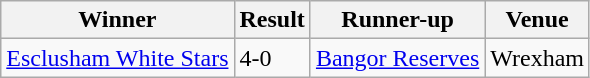<table class="wikitable">
<tr>
<th>Winner</th>
<th>Result</th>
<th>Runner-up</th>
<th>Venue</th>
</tr>
<tr>
<td><a href='#'>Esclusham White Stars</a></td>
<td>4-0</td>
<td><a href='#'>Bangor Reserves</a></td>
<td>Wrexham</td>
</tr>
</table>
